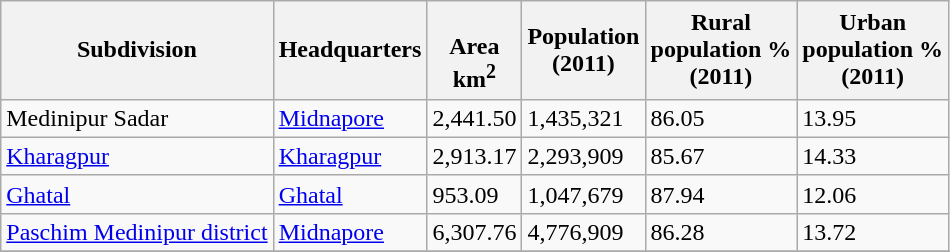<table class="wikitable sortable">
<tr>
<th>Subdivision</th>
<th>Headquarters</th>
<th><br>Area<br>km<sup>2</sup></th>
<th>Population<br>(2011)</th>
<th>Rural<br>population %<br>(2011)</th>
<th>Urban<br>population % <br>(2011)</th>
</tr>
<tr>
<td>Medinipur Sadar</td>
<td><a href='#'>Midnapore</a></td>
<td>2,441.50</td>
<td>1,435,321</td>
<td>86.05</td>
<td>13.95</td>
</tr>
<tr>
<td><a href='#'>Kharagpur</a></td>
<td><a href='#'>Kharagpur</a></td>
<td>2,913.17</td>
<td>2,293,909</td>
<td>85.67</td>
<td>14.33</td>
</tr>
<tr>
<td><a href='#'>Ghatal</a></td>
<td><a href='#'>Ghatal</a></td>
<td>953.09</td>
<td>1,047,679</td>
<td>87.94</td>
<td>12.06</td>
</tr>
<tr>
<td><a href='#'>Paschim Medinipur district</a></td>
<td><a href='#'>Midnapore</a></td>
<td>6,307.76</td>
<td>4,776,909</td>
<td>86.28</td>
<td>13.72</td>
</tr>
<tr>
</tr>
</table>
